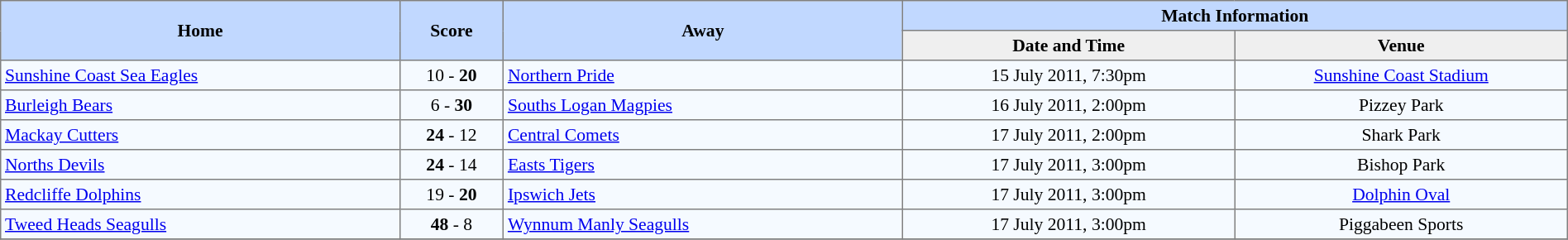<table border=1 style="border-collapse:collapse; font-size:90%; text-align:center;" cellpadding=3 cellspacing=0>
<tr bgcolor=#C1D8FF>
<th rowspan=2 width=12%>Home</th>
<th rowspan=2 width=3%>Score</th>
<th rowspan=2 width=12%>Away</th>
<th colspan=5>Match Information</th>
</tr>
<tr bgcolor=#EFEFEF>
<th width=10%>Date and Time</th>
<th width=10%>Venue</th>
</tr>
<tr bgcolor=#F5FAFF>
<td align=left> <a href='#'>Sunshine Coast Sea Eagles</a></td>
<td>10 - <strong>20</strong></td>
<td align=left> <a href='#'>Northern Pride</a></td>
<td>15 July 2011, 7:30pm</td>
<td><a href='#'>Sunshine Coast Stadium</a></td>
</tr>
<tr bgcolor=#F5FAFF>
<td align=left> <a href='#'>Burleigh Bears</a></td>
<td>6 - <strong>30</strong></td>
<td align=left> <a href='#'>Souths Logan Magpies</a></td>
<td>16 July 2011, 2:00pm</td>
<td>Pizzey Park</td>
</tr>
<tr bgcolor=#F5FAFF>
<td align=left> <a href='#'>Mackay Cutters</a></td>
<td><strong>24</strong> - 12</td>
<td align=left> <a href='#'>Central Comets</a></td>
<td>17 July 2011, 2:00pm</td>
<td>Shark Park</td>
</tr>
<tr bgcolor=#F5FAFF>
<td align=left> <a href='#'>Norths Devils</a></td>
<td><strong>24</strong> - 14</td>
<td align=left> <a href='#'>Easts Tigers</a></td>
<td>17 July 2011, 3:00pm</td>
<td>Bishop Park</td>
</tr>
<tr bgcolor=#F5FAFF>
<td align=left> <a href='#'>Redcliffe Dolphins</a></td>
<td>19 - <strong>20</strong></td>
<td align=left> <a href='#'>Ipswich Jets</a></td>
<td>17 July 2011, 3:00pm</td>
<td><a href='#'>Dolphin Oval</a></td>
</tr>
<tr bgcolor=#F5FAFF>
<td align=left> <a href='#'>Tweed Heads Seagulls</a></td>
<td><strong>48</strong> - 8</td>
<td align=left> <a href='#'>Wynnum Manly Seagulls</a></td>
<td>17 July 2011, 3:00pm</td>
<td>Piggabeen Sports</td>
</tr>
<tr>
</tr>
</table>
